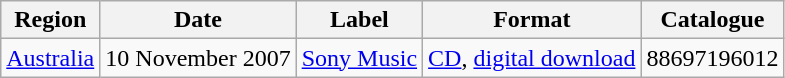<table class="wikitable">
<tr>
<th>Region</th>
<th>Date</th>
<th>Label</th>
<th>Format</th>
<th>Catalogue</th>
</tr>
<tr>
<td><a href='#'>Australia</a></td>
<td>10 November 2007</td>
<td><a href='#'>Sony Music</a></td>
<td><a href='#'>CD</a>, <a href='#'>digital download</a></td>
<td>88697196012</td>
</tr>
</table>
